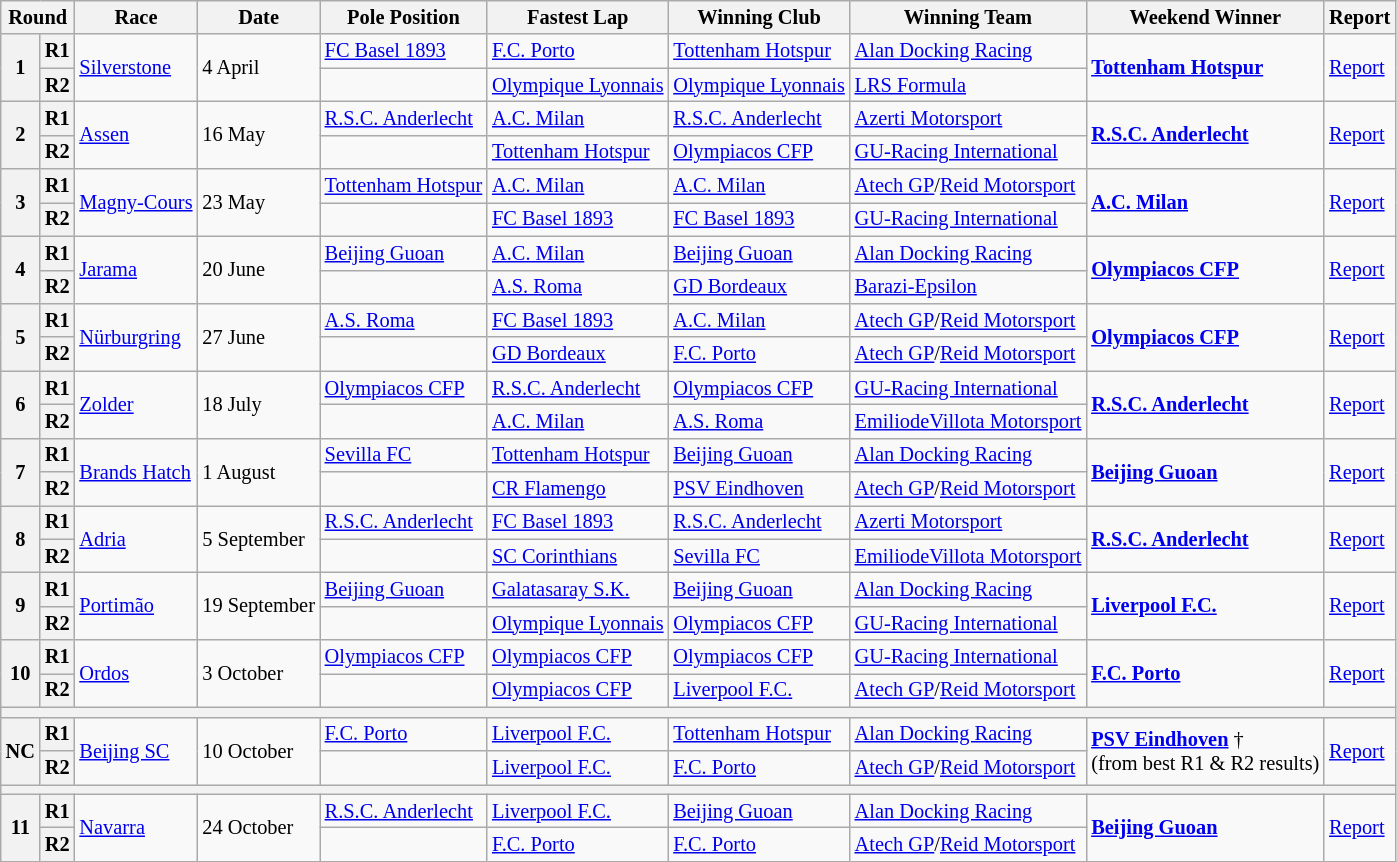<table class="wikitable" style="font-size: 85%;">
<tr>
<th colspan=2>Round</th>
<th>Race</th>
<th>Date</th>
<th>Pole Position</th>
<th>Fastest Lap</th>
<th>Winning Club</th>
<th>Winning Team</th>
<th>Weekend Winner</th>
<th>Report</th>
</tr>
<tr>
<th rowspan=2>1</th>
<th>R1</th>
<td rowspan=2> <a href='#'>Silverstone</a></td>
<td rowspan=2>4 April</td>
<td> <a href='#'>FC Basel 1893</a></td>
<td> <a href='#'>F.C. Porto</a></td>
<td> <a href='#'>Tottenham Hotspur</a></td>
<td> <a href='#'>Alan Docking Racing</a></td>
<td rowspan=2> <strong><a href='#'>Tottenham Hotspur</a></strong></td>
<td rowspan=2><a href='#'>Report</a></td>
</tr>
<tr>
<th>R2</th>
<td></td>
<td> <a href='#'>Olympique Lyonnais</a></td>
<td> <a href='#'>Olympique Lyonnais</a></td>
<td> <a href='#'>LRS Formula</a></td>
</tr>
<tr>
<th rowspan=2>2</th>
<th>R1</th>
<td rowspan=2> <a href='#'>Assen</a></td>
<td rowspan=2>16 May</td>
<td> <a href='#'>R.S.C. Anderlecht</a></td>
<td> <a href='#'>A.C. Milan</a></td>
<td> <a href='#'>R.S.C. Anderlecht</a></td>
<td> <a href='#'>Azerti Motorsport</a></td>
<td rowspan=2> <strong><a href='#'>R.S.C. Anderlecht</a></strong></td>
<td rowspan=2><a href='#'>Report</a></td>
</tr>
<tr>
<th>R2</th>
<td></td>
<td> <a href='#'>Tottenham Hotspur</a></td>
<td> <a href='#'>Olympiacos CFP</a></td>
<td> <a href='#'>GU-Racing International</a></td>
</tr>
<tr>
<th rowspan=2>3</th>
<th>R1</th>
<td rowspan=2> <a href='#'>Magny-Cours</a></td>
<td rowspan=2>23 May</td>
<td> <a href='#'>Tottenham Hotspur</a></td>
<td> <a href='#'>A.C. Milan</a></td>
<td> <a href='#'>A.C. Milan</a></td>
<td> <a href='#'>Atech GP</a>/<a href='#'>Reid Motorsport</a></td>
<td rowspan=2> <strong><a href='#'>A.C. Milan</a></strong></td>
<td rowspan=2><a href='#'>Report</a></td>
</tr>
<tr>
<th>R2</th>
<td></td>
<td> <a href='#'>FC Basel 1893</a></td>
<td> <a href='#'>FC Basel 1893</a></td>
<td> <a href='#'>GU-Racing International</a></td>
</tr>
<tr>
<th rowspan=2>4</th>
<th>R1</th>
<td rowspan=2> <a href='#'>Jarama</a></td>
<td rowspan=2>20 June</td>
<td> <a href='#'>Beijing Guoan</a></td>
<td> <a href='#'>A.C. Milan</a></td>
<td> <a href='#'>Beijing Guoan</a></td>
<td> <a href='#'>Alan Docking Racing</a></td>
<td rowspan=2> <strong><a href='#'>Olympiacos CFP</a></strong></td>
<td rowspan=2><a href='#'>Report</a></td>
</tr>
<tr>
<th>R2</th>
<td></td>
<td> <a href='#'>A.S. Roma</a></td>
<td> <a href='#'>GD Bordeaux</a></td>
<td> <a href='#'>Barazi-Epsilon</a></td>
</tr>
<tr>
<th rowspan=2>5</th>
<th>R1</th>
<td rowspan=2> <a href='#'>Nürburgring</a></td>
<td rowspan=2>27 June</td>
<td> <a href='#'>A.S. Roma</a></td>
<td> <a href='#'>FC Basel 1893</a></td>
<td> <a href='#'>A.C. Milan</a></td>
<td> <a href='#'>Atech GP</a>/<a href='#'>Reid Motorsport</a></td>
<td rowspan=2> <strong><a href='#'>Olympiacos CFP</a></strong></td>
<td rowspan=2><a href='#'>Report</a></td>
</tr>
<tr>
<th>R2</th>
<td></td>
<td> <a href='#'>GD Bordeaux</a></td>
<td> <a href='#'>F.C. Porto</a></td>
<td> <a href='#'>Atech GP</a>/<a href='#'>Reid Motorsport</a></td>
</tr>
<tr>
<th rowspan=2>6</th>
<th>R1</th>
<td rowspan=2> <a href='#'>Zolder</a></td>
<td rowspan=2>18 July</td>
<td> <a href='#'>Olympiacos CFP</a></td>
<td> <a href='#'>R.S.C. Anderlecht</a></td>
<td> <a href='#'>Olympiacos CFP</a></td>
<td> <a href='#'>GU-Racing International</a></td>
<td rowspan=2> <strong><a href='#'>R.S.C. Anderlecht</a></strong></td>
<td rowspan=2><a href='#'>Report</a></td>
</tr>
<tr>
<th>R2</th>
<td></td>
<td> <a href='#'>A.C. Milan</a></td>
<td> <a href='#'>A.S. Roma</a></td>
<td> <a href='#'>EmiliodeVillota Motorsport</a></td>
</tr>
<tr>
<th rowspan=2>7</th>
<th>R1</th>
<td rowspan=2> <a href='#'>Brands Hatch</a></td>
<td rowspan=2>1 August</td>
<td> <a href='#'>Sevilla FC</a></td>
<td> <a href='#'>Tottenham Hotspur</a></td>
<td> <a href='#'>Beijing Guoan</a></td>
<td> <a href='#'>Alan Docking Racing</a></td>
<td rowspan=2> <strong><a href='#'>Beijing Guoan</a></strong></td>
<td rowspan=2><a href='#'>Report</a></td>
</tr>
<tr>
<th>R2</th>
<td></td>
<td> <a href='#'>CR Flamengo</a></td>
<td> <a href='#'>PSV Eindhoven</a></td>
<td> <a href='#'>Atech GP</a>/<a href='#'>Reid Motorsport</a></td>
</tr>
<tr>
<th rowspan=2>8</th>
<th>R1</th>
<td rowspan=2> <a href='#'>Adria</a></td>
<td rowspan=2>5 September</td>
<td> <a href='#'>R.S.C. Anderlecht</a></td>
<td> <a href='#'>FC Basel 1893</a></td>
<td> <a href='#'>R.S.C. Anderlecht</a></td>
<td> <a href='#'>Azerti Motorsport</a></td>
<td rowspan=2> <strong><a href='#'>R.S.C. Anderlecht</a></strong></td>
<td rowspan=2><a href='#'>Report</a></td>
</tr>
<tr>
<th>R2</th>
<td></td>
<td> <a href='#'>SC Corinthians</a></td>
<td> <a href='#'>Sevilla FC</a></td>
<td> <a href='#'>EmiliodeVillota Motorsport</a></td>
</tr>
<tr>
<th rowspan=2>9</th>
<th>R1</th>
<td rowspan=2> <a href='#'>Portimão</a></td>
<td rowspan=2>19 September</td>
<td> <a href='#'>Beijing Guoan</a></td>
<td> <a href='#'>Galatasaray S.K.</a></td>
<td> <a href='#'>Beijing Guoan</a></td>
<td> <a href='#'>Alan Docking Racing</a></td>
<td rowspan=2> <strong><a href='#'>Liverpool F.C.</a></strong></td>
<td rowspan=2><a href='#'>Report</a></td>
</tr>
<tr>
<th>R2</th>
<td></td>
<td> <a href='#'>Olympique Lyonnais</a></td>
<td> <a href='#'>Olympiacos CFP</a></td>
<td> <a href='#'>GU-Racing International</a></td>
</tr>
<tr>
<th rowspan=2>10</th>
<th>R1</th>
<td rowspan=2> <a href='#'>Ordos</a></td>
<td rowspan=2>3 October</td>
<td> <a href='#'>Olympiacos CFP</a></td>
<td> <a href='#'>Olympiacos CFP</a></td>
<td> <a href='#'>Olympiacos CFP</a></td>
<td> <a href='#'>GU-Racing International</a></td>
<td rowspan=2> <strong><a href='#'>F.C. Porto</a></strong></td>
<td rowspan=2><a href='#'>Report</a></td>
</tr>
<tr>
<th>R2</th>
<td></td>
<td> <a href='#'>Olympiacos CFP</a></td>
<td> <a href='#'>Liverpool F.C.</a></td>
<td> <a href='#'>Atech GP</a>/<a href='#'>Reid Motorsport</a></td>
</tr>
<tr>
<th colspan=10></th>
</tr>
<tr>
<th rowspan=2>NC</th>
<th>R1</th>
<td rowspan=2> <a href='#'>Beijing SC</a></td>
<td rowspan=2>10 October</td>
<td> <a href='#'>F.C. Porto</a></td>
<td> <a href='#'>Liverpool F.C.</a></td>
<td> <a href='#'>Tottenham Hotspur</a></td>
<td> <a href='#'>Alan Docking Racing</a></td>
<td rowspan=2> <strong><a href='#'>PSV Eindhoven</a></strong> †<br>(from best R1 & R2 results)</td>
<td rowspan=2><a href='#'>Report</a></td>
</tr>
<tr>
<th>R2</th>
<td></td>
<td> <a href='#'>Liverpool F.C.</a></td>
<td> <a href='#'>F.C. Porto</a></td>
<td> <a href='#'>Atech GP</a>/<a href='#'>Reid Motorsport</a></td>
</tr>
<tr>
<th colspan=10></th>
</tr>
<tr>
<th rowspan=2>11</th>
<th>R1</th>
<td rowspan=2> <a href='#'>Navarra</a></td>
<td rowspan=2>24 October</td>
<td> <a href='#'>R.S.C. Anderlecht</a></td>
<td> <a href='#'>Liverpool F.C.</a></td>
<td> <a href='#'>Beijing Guoan</a></td>
<td> <a href='#'>Alan Docking Racing</a></td>
<td rowspan=2> <strong><a href='#'>Beijing Guoan</a></strong></td>
<td rowspan=2><a href='#'>Report</a></td>
</tr>
<tr>
<th>R2</th>
<td></td>
<td> <a href='#'>F.C. Porto</a></td>
<td> <a href='#'>F.C. Porto</a></td>
<td> <a href='#'>Atech GP</a>/<a href='#'>Reid Motorsport</a></td>
</tr>
</table>
